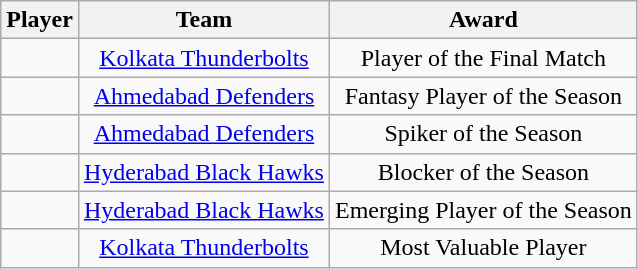<table class="wikitable" style="text-align:center">
<tr>
<th>Player</th>
<th>Team</th>
<th>Award</th>
</tr>
<tr>
<td style="text-align:left"></td>
<td><a href='#'>Kolkata Thunderbolts</a></td>
<td>Player of the Final Match</td>
</tr>
<tr>
<td style="text-align:left"></td>
<td><a href='#'>Ahmedabad Defenders</a></td>
<td>Fantasy Player of the Season</td>
</tr>
<tr>
<td style="text-align:left"></td>
<td><a href='#'>Ahmedabad Defenders</a></td>
<td>Spiker of the Season</td>
</tr>
<tr>
<td style="text-align:left"></td>
<td><a href='#'>Hyderabad Black Hawks</a></td>
<td>Blocker of the Season</td>
</tr>
<tr>
<td style="text-align:left"></td>
<td><a href='#'>Hyderabad Black Hawks</a></td>
<td>Emerging Player of the Season</td>
</tr>
<tr>
<td style="text-align:left"></td>
<td><a href='#'>Kolkata Thunderbolts</a></td>
<td>Most Valuable Player</td>
</tr>
</table>
